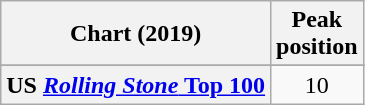<table class="wikitable sortable plainrowheaders" style="text-align:center">
<tr>
<th scope="col">Chart (2019)</th>
<th scope="col">Peak<br>position</th>
</tr>
<tr>
</tr>
<tr>
</tr>
<tr>
</tr>
<tr>
<th scope="row">US <a href='#'><em>Rolling Stone</em> Top 100</a></th>
<td>10</td>
</tr>
</table>
